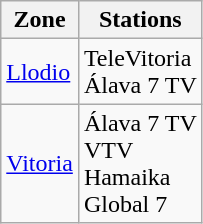<table class="wikitable">
<tr>
<th>Zone</th>
<th>Stations</th>
</tr>
<tr>
<td><a href='#'>Llodio</a></td>
<td>TeleVitoria<br>Álava 7 TV</td>
</tr>
<tr>
<td><a href='#'>Vitoria</a></td>
<td>Álava 7 TV<br>VTV<br>Hamaika<br>Global 7</td>
</tr>
</table>
